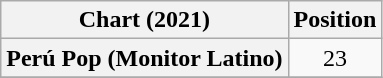<table class="wikitable plainrowheaders sortable" style="text-align:center">
<tr>
<th scope="col">Chart (2021)</th>
<th scope="col">Position</th>
</tr>
<tr>
<th scope="row">Perú Pop (Monitor Latino)</th>
<td>23</td>
</tr>
<tr>
</tr>
</table>
